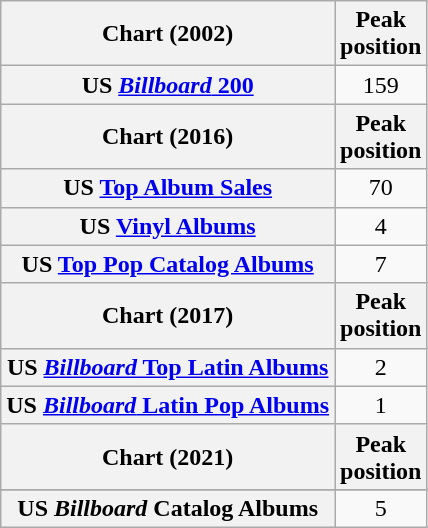<table class="wikitable sortable plainrowheaders" style="text-align:center;">
<tr>
<th scope="col">Chart (2002)</th>
<th scope="col">Peak<br>position</th>
</tr>
<tr>
<th scope=row>US <a href='#'><em>Billboard</em> 200</a></th>
<td>159</td>
</tr>
<tr>
<th scope="col">Chart (2016)</th>
<th scope="col">Peak<br>position</th>
</tr>
<tr>
<th scope=row>US <a href='#'>Top Album Sales</a></th>
<td>70</td>
</tr>
<tr>
<th scope=row>US <a href='#'>Vinyl Albums</a></th>
<td>4</td>
</tr>
<tr>
<th scope=row>US <a href='#'>Top Pop Catalog Albums</a></th>
<td>7</td>
</tr>
<tr>
<th scope="col">Chart (2017)</th>
<th scope="col">Peak<br>position</th>
</tr>
<tr>
<th scope="row">US <a href='#'><em>Billboard</em> Top Latin Albums</a></th>
<td>2</td>
</tr>
<tr>
<th scope=row>US <a href='#'><em>Billboard</em> Latin Pop Albums</a></th>
<td>1</td>
</tr>
<tr>
<th scope="col">Chart (2021)</th>
<th scope="col">Peak<br>position</th>
</tr>
<tr>
</tr>
<tr>
<th scope=row>US <em>Billboard</em> Catalog Albums</th>
<td>5</td>
</tr>
</table>
